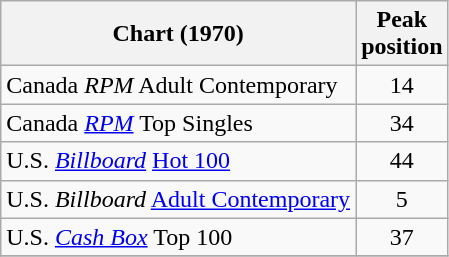<table class="wikitable sortable">
<tr>
<th>Chart (1970)</th>
<th>Peak<br>position</th>
</tr>
<tr>
<td>Canada <em>RPM</em> Adult Contemporary</td>
<td style="text-align:center;">14</td>
</tr>
<tr>
<td>Canada <em><a href='#'>RPM</a></em> Top Singles</td>
<td style="text-align:center;">34</td>
</tr>
<tr>
<td>U.S. <em><a href='#'>Billboard</a></em> <a href='#'>Hot 100</a></td>
<td style="text-align:center;">44</td>
</tr>
<tr>
<td>U.S. <em>Billboard</em> <a href='#'>Adult Contemporary</a></td>
<td style="text-align:center;">5</td>
</tr>
<tr>
<td>U.S. <a href='#'><em>Cash Box</em></a> Top 100</td>
<td align="center">37</td>
</tr>
<tr>
</tr>
</table>
